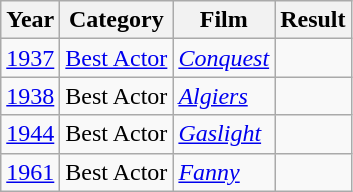<table class="wikitable plainrowheaders sortable">
<tr>
<th>Year</th>
<th>Category</th>
<th>Film</th>
<th>Result</th>
</tr>
<tr>
<td><a href='#'>1937</a></td>
<td><a href='#'>Best Actor</a></td>
<td><em><a href='#'>Conquest</a></em></td>
<td></td>
</tr>
<tr>
<td><a href='#'>1938</a></td>
<td>Best Actor</td>
<td><em><a href='#'>Algiers</a></em></td>
<td></td>
</tr>
<tr>
<td><a href='#'>1944</a></td>
<td>Best Actor</td>
<td><em><a href='#'>Gaslight</a></em></td>
<td></td>
</tr>
<tr>
<td><a href='#'>1961</a></td>
<td>Best Actor</td>
<td><em><a href='#'>Fanny</a></em></td>
<td></td>
</tr>
</table>
